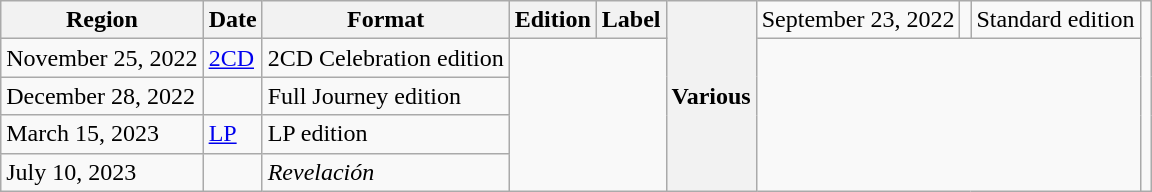<table class="wikitable plainrowheaders">
<tr>
<th scope="col">Region</th>
<th scope="col">Date</th>
<th scope="col">Format</th>
<th scope="col">Edition</th>
<th scope="col">Label</th>
<th rowspan="5" scope="row">Various</th>
<td>September 23, 2022</td>
<td></td>
<td>Standard edition</td>
<td rowspan="5"></td>
</tr>
<tr>
<td>November 25, 2022</td>
<td><a href='#'>2CD</a></td>
<td>2CD Celebration edition</td>
</tr>
<tr>
<td>December 28, 2022</td>
<td></td>
<td>Full Journey edition</td>
</tr>
<tr>
<td>March 15, 2023</td>
<td><a href='#'>LP</a></td>
<td>LP edition</td>
</tr>
<tr>
<td>July 10, 2023</td>
<td></td>
<td><em>Revelación</em></td>
</tr>
</table>
